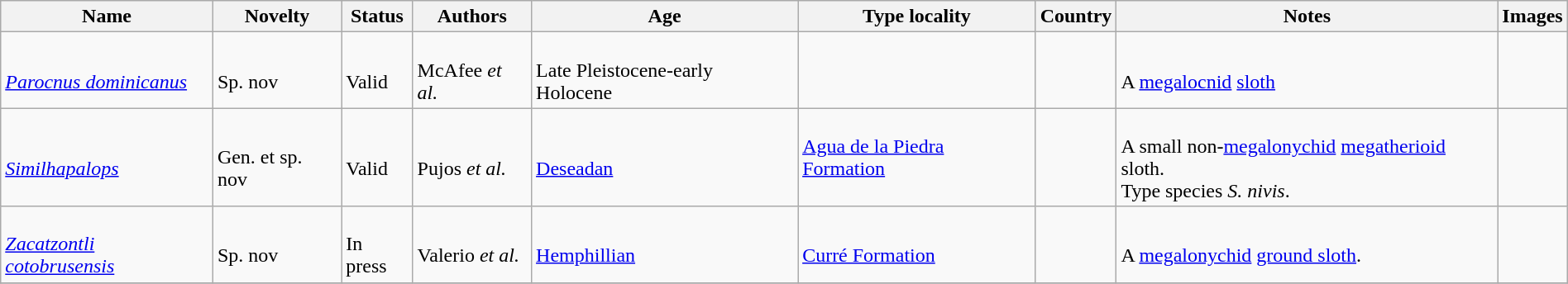<table class="wikitable sortable" align="center" width="100%">
<tr>
<th>Name</th>
<th>Novelty</th>
<th>Status</th>
<th>Authors</th>
<th>Age</th>
<th>Type locality</th>
<th>Country</th>
<th>Notes</th>
<th>Images</th>
</tr>
<tr>
<td><br><em><a href='#'>Parocnus dominicanus</a></em></td>
<td><br>Sp. nov</td>
<td><br>Valid</td>
<td><br>McAfee <em>et al.</em></td>
<td><br>Late Pleistocene-early Holocene</td>
<td></td>
<td><br></td>
<td><br>A <a href='#'>megalocnid</a> <a href='#'>sloth</a></td>
<td></td>
</tr>
<tr>
<td><br><em><a href='#'>Similhapalops</a></em></td>
<td><br>Gen. et sp. nov</td>
<td><br>Valid</td>
<td><br>Pujos <em>et al.</em></td>
<td><br><a href='#'>Deseadan</a></td>
<td><a href='#'>Agua de la Piedra Formation</a></td>
<td><br></td>
<td><br>A small non-<a href='#'>megalonychid</a> <a href='#'>megatherioid</a> sloth.<br> Type species <em>S. nivis</em>.</td>
<td></td>
</tr>
<tr>
<td><br><em><a href='#'>Zacatzontli cotobrusensis</a></em></td>
<td><br>Sp. nov</td>
<td><br>In press</td>
<td><br>Valerio <em>et al.</em></td>
<td><br><a href='#'>Hemphillian</a></td>
<td><br><a href='#'>Curré Formation</a></td>
<td><br></td>
<td><br>A <a href='#'>megalonychid</a> <a href='#'>ground sloth</a>.</td>
<td></td>
</tr>
<tr>
</tr>
</table>
